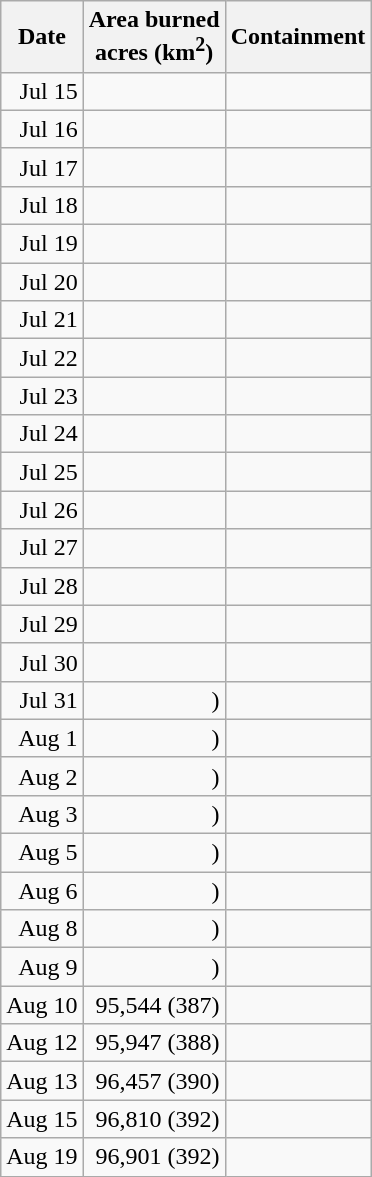<table class="wikitable" style="text-align: right;">
<tr>
<th>Date</th>
<th>Area burned<br>acres (km<sup>2</sup>)</th>
<th>Containment</th>
</tr>
<tr>
<td>Jul 15</td>
<td></td>
<td style="text-align: left;"></td>
</tr>
<tr>
<td>Jul 16</td>
<td></td>
<td style="text-align: left;"></td>
</tr>
<tr>
<td>Jul 17</td>
<td></td>
<td style="text-align: left;"></td>
</tr>
<tr>
<td>Jul 18</td>
<td></td>
<td style="text-align: left;"></td>
</tr>
<tr>
<td>Jul 19</td>
<td></td>
<td style="text-align: left;"></td>
</tr>
<tr>
<td>Jul 20</td>
<td></td>
<td style="text-align: left;"></td>
</tr>
<tr>
<td>Jul 21</td>
<td></td>
<td style="text-align: left;"></td>
</tr>
<tr>
<td>Jul 22</td>
<td></td>
<td style="text-align: left;"></td>
</tr>
<tr>
<td>Jul 23</td>
<td></td>
<td style="text-align: left;"></td>
</tr>
<tr>
<td>Jul 24</td>
<td></td>
<td style="text-align: left;"></td>
</tr>
<tr>
<td>Jul 25</td>
<td></td>
<td style="text-align: left;"></td>
</tr>
<tr>
<td>Jul 26</td>
<td></td>
<td style="text-align: left;"></td>
</tr>
<tr>
<td>Jul 27</td>
<td></td>
<td style="text-align: left;"></td>
</tr>
<tr>
<td>Jul 28</td>
<td></td>
<td style="text-align: left;"></td>
</tr>
<tr>
<td>Jul 29</td>
<td></td>
<td style="text-align: left;"></td>
</tr>
<tr>
<td>Jul 30</td>
<td></td>
<td style="text-align: left;"></td>
</tr>
<tr>
<td>Jul 31</td>
<td>)</td>
<td style="text-align: left;"></td>
</tr>
<tr>
<td>Aug 1</td>
<td>)</td>
<td style="text-align: left;"></td>
</tr>
<tr>
<td>Aug 2</td>
<td>)</td>
<td style="text-align: left;"></td>
</tr>
<tr>
<td>Aug 3</td>
<td>)</td>
<td style="text-align: left;"></td>
</tr>
<tr>
<td>Aug 5</td>
<td>)</td>
<td style="text-align: left;"></td>
</tr>
<tr>
<td>Aug 6</td>
<td>)</td>
<td style="text-align: left;"></td>
</tr>
<tr>
<td>Aug 8</td>
<td>)</td>
<td style="text-align: left;"></td>
</tr>
<tr>
<td>Aug 9</td>
<td>)</td>
<td style="text-align: left;"></td>
</tr>
<tr>
<td>Aug 10</td>
<td>95,544 (387)</td>
<td style="text-align: left;"></td>
</tr>
<tr>
<td>Aug 12</td>
<td>95,947 (388)</td>
<td style="text-align: left;"></td>
</tr>
<tr>
<td>Aug 13</td>
<td>96,457 (390)</td>
<td style="text-align: left;"></td>
</tr>
<tr>
<td>Aug 15</td>
<td>96,810 (392)</td>
<td style="text-align: left;"></td>
</tr>
<tr>
<td>Aug 19</td>
<td>96,901 (392)</td>
<td style="text-align: left;"></td>
</tr>
</table>
